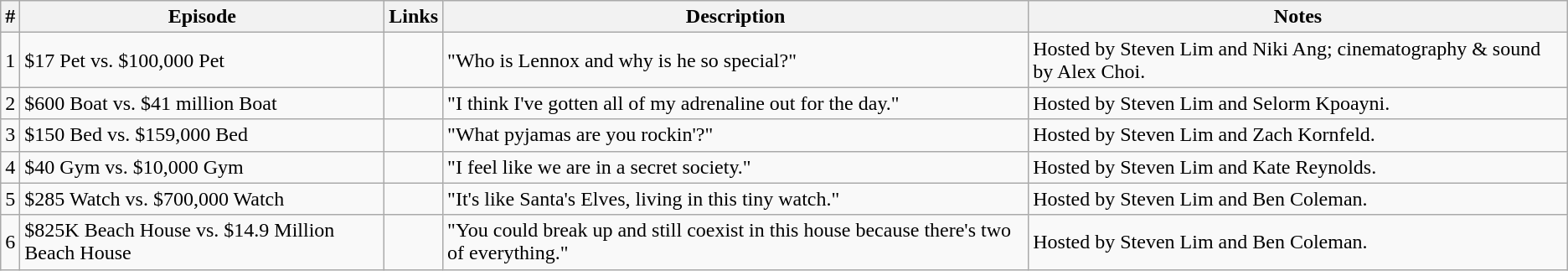<table class="wikitable">
<tr>
<th>#</th>
<th>Episode</th>
<th>Links</th>
<th>Description</th>
<th>Notes</th>
</tr>
<tr>
<td>1</td>
<td>$17 Pet vs. $100,000 Pet</td>
<td></td>
<td>"Who is Lennox and why is he so special?"</td>
<td>Hosted by Steven Lim and Niki Ang; cinematography & sound by Alex Choi.</td>
</tr>
<tr>
<td>2</td>
<td>$600 Boat vs. $41 million Boat</td>
<td></td>
<td>"I think I've gotten all of my adrenaline out for the day."</td>
<td>Hosted by Steven Lim and Selorm Kpoayni.</td>
</tr>
<tr>
<td>3</td>
<td>$150 Bed vs. $159,000 Bed</td>
<td></td>
<td>"What pyjamas are you rockin'?"</td>
<td>Hosted by Steven Lim and Zach Kornfeld.</td>
</tr>
<tr>
<td>4</td>
<td>$40 Gym vs. $10,000 Gym</td>
<td></td>
<td>"I feel like we are in a secret society."</td>
<td>Hosted by Steven Lim and Kate Reynolds.</td>
</tr>
<tr>
<td>5</td>
<td>$285 Watch vs. $700,000 Watch</td>
<td></td>
<td>"It's like Santa's Elves, living in this tiny watch."</td>
<td>Hosted by Steven Lim and Ben Coleman.</td>
</tr>
<tr>
<td>6</td>
<td>$825K Beach House vs. $14.9 Million Beach House</td>
<td></td>
<td>"You could break up and still coexist in this house because there's two of everything."</td>
<td>Hosted by Steven Lim and Ben Coleman.</td>
</tr>
</table>
